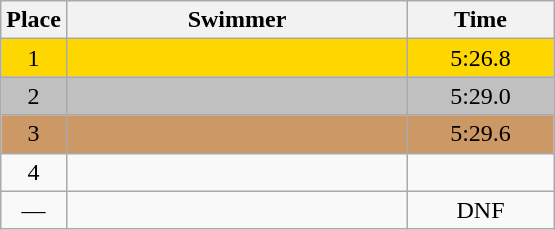<table class=wikitable style="text-align:center">
<tr>
<th>Place</th>
<th width=220>Swimmer</th>
<th width=90>Time</th>
</tr>
<tr bgcolor=gold>
<td>1</td>
<td align=left></td>
<td>5:26.8</td>
</tr>
<tr bgcolor=silver>
<td>2</td>
<td align=left></td>
<td>5:29.0</td>
</tr>
<tr bgcolor=cc9966>
<td>3</td>
<td align=left></td>
<td>5:29.6</td>
</tr>
<tr>
<td>4</td>
<td align=left></td>
<td></td>
</tr>
<tr>
<td>—</td>
<td align=left></td>
<td>DNF</td>
</tr>
</table>
